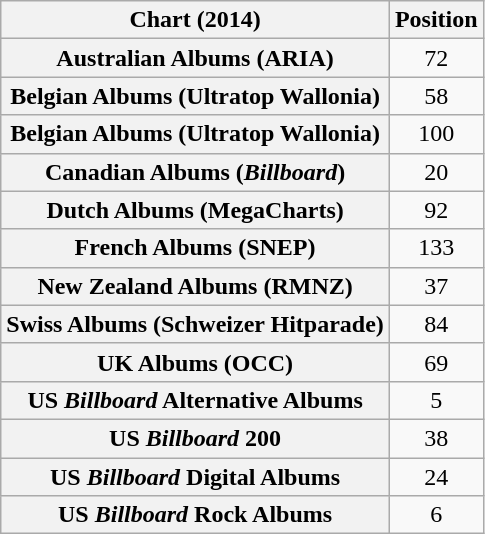<table class="wikitable sortable plainrowheaders" style="text-align:center">
<tr>
<th scope="col">Chart (2014)</th>
<th scope="col">Position</th>
</tr>
<tr>
<th scope="row">Australian Albums (ARIA)</th>
<td>72</td>
</tr>
<tr>
<th scope="row">Belgian Albums (Ultratop Wallonia)</th>
<td>58</td>
</tr>
<tr>
<th scope="row">Belgian Albums (Ultratop Wallonia)</th>
<td>100</td>
</tr>
<tr>
<th scope="row">Canadian Albums (<em>Billboard</em>)</th>
<td>20</td>
</tr>
<tr>
<th scope="row">Dutch Albums (MegaCharts)</th>
<td>92</td>
</tr>
<tr>
<th scope="row">French Albums (SNEP)</th>
<td>133</td>
</tr>
<tr>
<th scope="row">New Zealand Albums (RMNZ)</th>
<td>37</td>
</tr>
<tr>
<th scope="row">Swiss Albums (Schweizer Hitparade)</th>
<td>84</td>
</tr>
<tr>
<th scope="row">UK Albums (OCC)</th>
<td>69</td>
</tr>
<tr>
<th scope="row">US <em>Billboard</em> Alternative Albums</th>
<td>5</td>
</tr>
<tr>
<th scope="row">US <em>Billboard</em> 200</th>
<td>38</td>
</tr>
<tr>
<th scope="row">US <em>Billboard</em> Digital Albums</th>
<td>24</td>
</tr>
<tr>
<th scope="row">US <em>Billboard</em> Rock Albums</th>
<td>6</td>
</tr>
</table>
